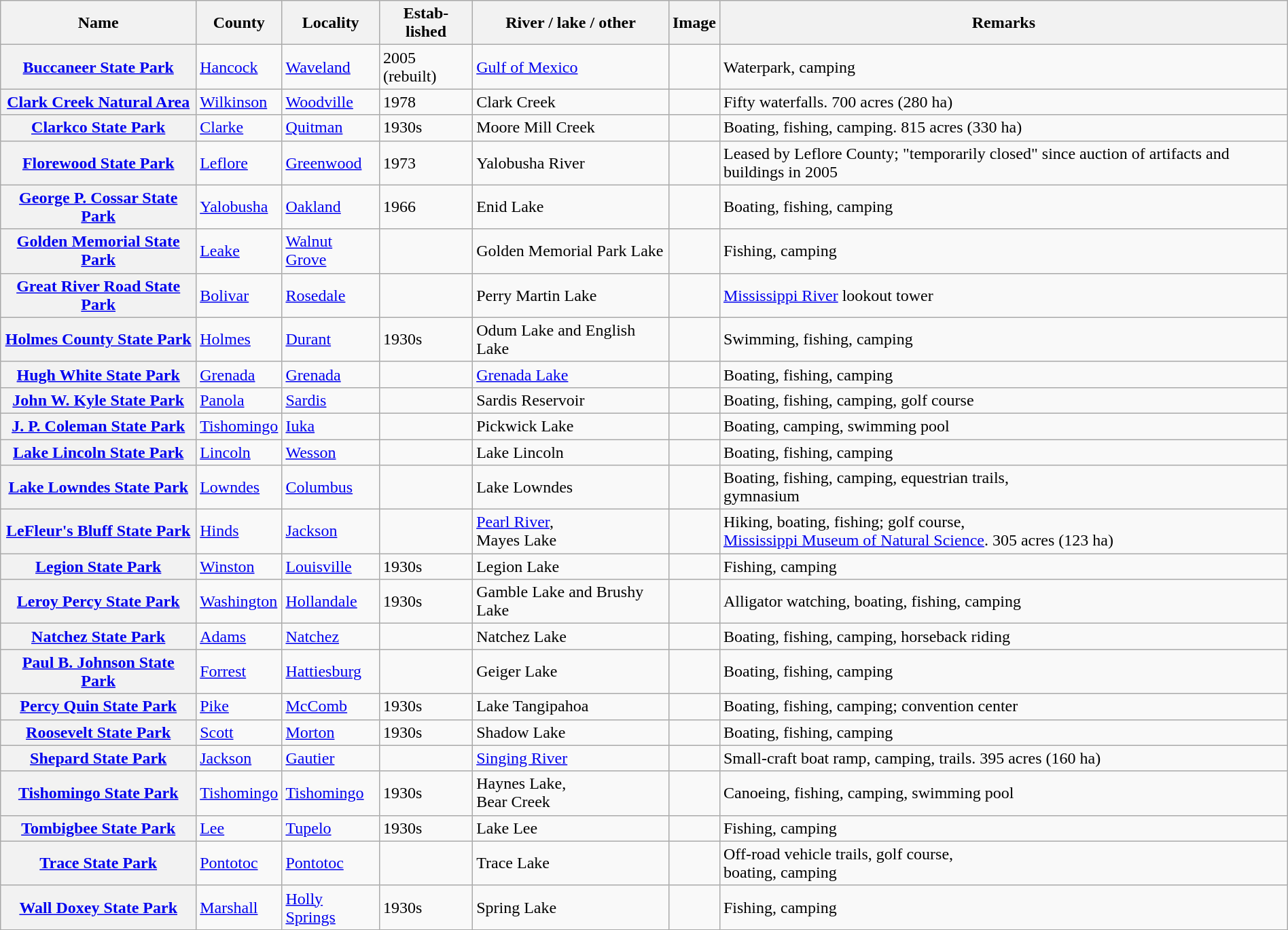<table class="wikitable sortable" style="width:100%">
<tr>
<th style="width:*;" scope="col">Name</th>
<th style="width:*;" scope="col">County</th>
<th style="width:*;" scope="col">Locality</th>
<th style="width:*;" scope="col">Estab- <br>lished </th>
<th style="width:*;" scope="col">River / lake / other</th>
<th style="width:*;" class="unsortable" scope="col">Image</th>
<th class="unsortable" scope="col">Remarks</th>
</tr>
<tr>
<th scope="row"><a href='#'>Buccaneer State Park</a></th>
<td><a href='#'>Hancock</a></td>
<td><a href='#'>Waveland</a></td>
<td>2005 (rebuilt)</td>
<td><a href='#'>Gulf of Mexico</a></td>
<td></td>
<td>Waterpark, camping</td>
</tr>
<tr>
<th scope="row"><a href='#'>Clark Creek Natural Area</a></th>
<td><a href='#'>Wilkinson</a></td>
<td><a href='#'>Woodville</a></td>
<td>1978</td>
<td>Clark Creek</td>
<td></td>
<td>Fifty waterfalls. 700 acres (280 ha)</td>
</tr>
<tr>
<th scope="row"><a href='#'>Clarkco State Park</a></th>
<td><a href='#'>Clarke</a></td>
<td><a href='#'>Quitman</a></td>
<td>1930s</td>
<td>Moore Mill Creek</td>
<td></td>
<td>Boating, fishing, camping. 815 acres (330 ha)</td>
</tr>
<tr>
<th scope="row"><a href='#'>Florewood State Park</a></th>
<td><a href='#'>Leflore</a></td>
<td><a href='#'>Greenwood</a></td>
<td>1973</td>
<td>Yalobusha River</td>
<td></td>
<td>Leased by Leflore County; "temporarily closed" since auction of artifacts and buildings in 2005</td>
</tr>
<tr>
<th scope="row"><a href='#'>George P. Cossar State Park</a></th>
<td><a href='#'>Yalobusha</a></td>
<td><a href='#'>Oakland</a></td>
<td>1966</td>
<td>Enid Lake</td>
<td></td>
<td>Boating, fishing, camping</td>
</tr>
<tr>
<th scope="row"><a href='#'>Golden Memorial State Park</a></th>
<td><a href='#'>Leake</a></td>
<td><a href='#'>Walnut Grove</a></td>
<td></td>
<td>Golden Memorial Park Lake</td>
<td></td>
<td>Fishing, camping</td>
</tr>
<tr>
<th scope="row"><a href='#'>Great River Road State Park</a></th>
<td><a href='#'>Bolivar</a></td>
<td><a href='#'>Rosedale</a></td>
<td></td>
<td>Perry Martin Lake</td>
<td></td>
<td><a href='#'>Mississippi River</a> lookout tower</td>
</tr>
<tr>
<th scope="row"><a href='#'>Holmes County State Park</a></th>
<td><a href='#'>Holmes</a></td>
<td><a href='#'>Durant</a></td>
<td>1930s</td>
<td>Odum Lake and English Lake</td>
<td></td>
<td>Swimming, fishing, camping</td>
</tr>
<tr>
<th scope="row"><a href='#'>Hugh White State Park</a></th>
<td><a href='#'>Grenada</a></td>
<td><a href='#'>Grenada</a></td>
<td></td>
<td><a href='#'>Grenada Lake</a></td>
<td></td>
<td>Boating, fishing, camping</td>
</tr>
<tr>
<th scope="row"><a href='#'>John W. Kyle State Park</a></th>
<td><a href='#'>Panola</a></td>
<td><a href='#'>Sardis</a></td>
<td></td>
<td>Sardis Reservoir</td>
<td></td>
<td>Boating, fishing, camping, golf course</td>
</tr>
<tr>
<th scope="row"><a href='#'>J. P. Coleman State Park</a></th>
<td><a href='#'>Tishomingo</a></td>
<td><a href='#'>Iuka</a></td>
<td></td>
<td>Pickwick Lake</td>
<td></td>
<td>Boating, camping, swimming pool</td>
</tr>
<tr>
<th scope="row"><a href='#'>Lake Lincoln State Park</a></th>
<td><a href='#'>Lincoln</a></td>
<td><a href='#'>Wesson</a></td>
<td></td>
<td>Lake Lincoln</td>
<td></td>
<td>Boating, fishing, camping</td>
</tr>
<tr>
<th scope="row"><a href='#'>Lake Lowndes State Park</a></th>
<td><a href='#'>Lowndes</a></td>
<td><a href='#'>Columbus</a></td>
<td></td>
<td>Lake Lowndes</td>
<td></td>
<td>Boating, fishing, camping, equestrian trails, <br>gymnasium</td>
</tr>
<tr>
<th scope="row"><a href='#'>LeFleur's Bluff State Park</a></th>
<td><a href='#'>Hinds</a></td>
<td><a href='#'>Jackson</a></td>
<td></td>
<td><a href='#'>Pearl River</a>, <br>Mayes Lake</td>
<td></td>
<td>Hiking, boating, fishing; golf course, <br><a href='#'>Mississippi Museum of Natural Science</a>. 305 acres (123 ha)</td>
</tr>
<tr>
<th scope="row"><a href='#'>Legion State Park</a></th>
<td><a href='#'>Winston</a></td>
<td><a href='#'>Louisville</a></td>
<td>1930s</td>
<td>Legion Lake</td>
<td></td>
<td>Fishing, camping</td>
</tr>
<tr>
<th scope="row"><a href='#'>Leroy Percy State Park</a></th>
<td><a href='#'>Washington</a></td>
<td><a href='#'>Hollandale</a></td>
<td>1930s</td>
<td>Gamble Lake and Brushy Lake</td>
<td></td>
<td>Alligator watching, boating, fishing, camping</td>
</tr>
<tr>
<th scope="row"><a href='#'>Natchez State Park</a></th>
<td><a href='#'>Adams</a></td>
<td><a href='#'>Natchez</a></td>
<td></td>
<td>Natchez Lake</td>
<td></td>
<td>Boating, fishing, camping, horseback riding</td>
</tr>
<tr>
<th scope="row"><a href='#'>Paul B. Johnson State Park</a></th>
<td><a href='#'>Forrest</a></td>
<td><a href='#'>Hattiesburg</a></td>
<td></td>
<td>Geiger Lake</td>
<td></td>
<td>Boating, fishing, camping</td>
</tr>
<tr>
<th scope="row"><a href='#'>Percy Quin State Park</a></th>
<td><a href='#'>Pike</a></td>
<td><a href='#'>McComb</a></td>
<td>1930s</td>
<td>Lake Tangipahoa</td>
<td></td>
<td>Boating, fishing, camping; convention center</td>
</tr>
<tr>
<th scope="row"><a href='#'>Roosevelt State Park</a></th>
<td><a href='#'>Scott</a></td>
<td><a href='#'>Morton</a></td>
<td>1930s</td>
<td>Shadow Lake</td>
<td></td>
<td>Boating, fishing, camping</td>
</tr>
<tr>
<th scope="row"><a href='#'>Shepard State Park</a></th>
<td><a href='#'>Jackson</a></td>
<td><a href='#'>Gautier</a></td>
<td></td>
<td><a href='#'>Singing River</a></td>
<td></td>
<td>Small-craft boat ramp, camping, trails. 395 acres (160 ha)</td>
</tr>
<tr>
<th scope="row"><a href='#'>Tishomingo State Park</a></th>
<td><a href='#'>Tishomingo</a></td>
<td><a href='#'>Tishomingo</a></td>
<td>1930s</td>
<td>Haynes Lake, <br>Bear Creek</td>
<td></td>
<td>Canoeing, fishing, camping, swimming pool</td>
</tr>
<tr>
<th scope="row"><a href='#'>Tombigbee State Park</a></th>
<td><a href='#'>Lee</a></td>
<td><a href='#'>Tupelo</a></td>
<td>1930s</td>
<td>Lake Lee</td>
<td></td>
<td>Fishing, camping</td>
</tr>
<tr>
<th scope="row"><a href='#'>Trace State Park</a></th>
<td><a href='#'>Pontotoc</a></td>
<td><a href='#'>Pontotoc</a></td>
<td></td>
<td>Trace Lake</td>
<td></td>
<td>Off-road vehicle trails, golf course, <br>boating, camping</td>
</tr>
<tr>
<th scope="row"><a href='#'>Wall Doxey State Park</a></th>
<td><a href='#'>Marshall</a></td>
<td><a href='#'>Holly Springs</a></td>
<td>1930s</td>
<td>Spring Lake</td>
<td></td>
<td>Fishing, camping</td>
</tr>
</table>
